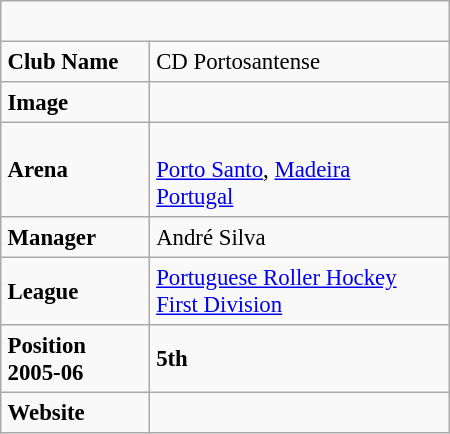<table border=1 align="right" cellpadding=4 cellspacing=0 width=300 style="margin: 0 0 1em 1em; background: #f9f9f9; border: 1px #aaaaaa solid; border-collapse: collapse; font-size: 95%;">
<tr>
<td align="center" colspan=2><br><table border="0" cellpadding="2" cellspacing="0">
</table>
</td>
</tr>
<tr>
<td><strong>Club Name</strong></td>
<td>CD Portosantense</td>
</tr>
<tr>
<td><strong>Image</strong></td>
<td></td>
</tr>
<tr>
<td><strong>Arena</strong></td>
<td><br> <a href='#'>Porto Santo</a>, <a href='#'>Madeira</a> <br> <a href='#'>Portugal</a></td>
</tr>
<tr>
<td><strong>Manager</strong></td>
<td> André Silva</td>
</tr>
<tr>
<td><strong>League</strong></td>
<td><a href='#'>Portuguese Roller Hockey First Division</a></td>
</tr>
<tr>
<td><strong>Position 2005-06</strong></td>
<td><strong>5th</strong></td>
</tr>
<tr>
<td><strong>Website</strong></td>
<td></td>
</tr>
</table>
